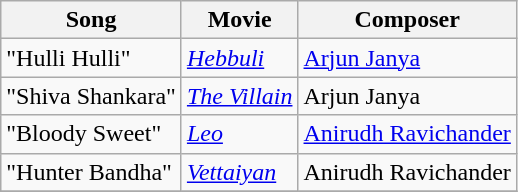<table class="wikitable">
<tr>
<th>Song</th>
<th>Movie</th>
<th>Composer</th>
</tr>
<tr>
<td>"Hulli Hulli"</td>
<td><em><a href='#'>Hebbuli</a></em></td>
<td><a href='#'>Arjun Janya</a></td>
</tr>
<tr>
<td>"Shiva Shankara"</td>
<td><em><a href='#'>The Villain</a></em></td>
<td>Arjun Janya</td>
</tr>
<tr>
<td>"Bloody Sweet"</td>
<td><em><a href='#'>Leo</a></em></td>
<td><a href='#'>Anirudh Ravichander</a></td>
</tr>
<tr>
<td>"Hunter Bandha"</td>
<td><em><a href='#'>Vettaiyan</a></em></td>
<td>Anirudh Ravichander</td>
</tr>
<tr>
</tr>
</table>
